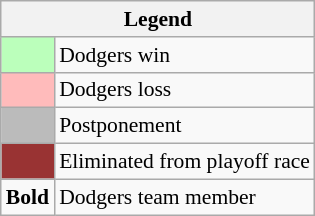<table class="wikitable" style="font-size:90%">
<tr>
<th colspan="2">Legend</th>
</tr>
<tr>
<td style="background:#bfb;"> </td>
<td>Dodgers win</td>
</tr>
<tr>
<td style="background:#fbb;"> </td>
<td>Dodgers loss</td>
</tr>
<tr>
<td style="background:#bbb;"> </td>
<td>Postponement</td>
</tr>
<tr>
<td style="background:#933;"> </td>
<td>Eliminated from playoff race</td>
</tr>
<tr>
<td><strong>Bold</strong></td>
<td>Dodgers team member</td>
</tr>
</table>
